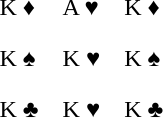<table border="0" cellpadding="7">
<tr>
<td><span>K ♦</span></td>
<td><span>A ♥</span></td>
<td><span>K ♦</span></td>
</tr>
<tr>
<td>K ♠</td>
<td><span>K ♥</span></td>
<td>K ♠</td>
</tr>
<tr>
<td>K ♣</td>
<td><span>K ♥</span></td>
<td>K ♣</td>
</tr>
</table>
